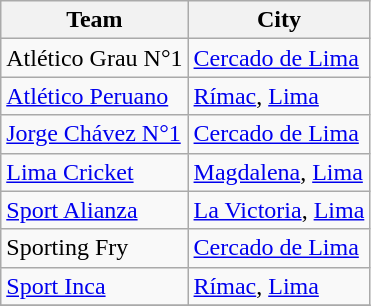<table class="wikitable sortable">
<tr>
<th>Team</th>
<th>City</th>
</tr>
<tr>
<td>Atlético Grau N°1</td>
<td><a href='#'>Cercado de Lima</a></td>
</tr>
<tr>
<td><a href='#'>Atlético Peruano</a></td>
<td><a href='#'>Rímac</a>, <a href='#'>Lima</a></td>
</tr>
<tr>
<td><a href='#'>Jorge Chávez N°1</a></td>
<td><a href='#'>Cercado de Lima</a></td>
</tr>
<tr>
<td><a href='#'>Lima Cricket</a></td>
<td><a href='#'>Magdalena</a>, <a href='#'>Lima</a></td>
</tr>
<tr>
<td><a href='#'>Sport Alianza</a></td>
<td><a href='#'>La Victoria</a>, <a href='#'>Lima</a></td>
</tr>
<tr>
<td>Sporting Fry</td>
<td><a href='#'>Cercado de Lima</a></td>
</tr>
<tr>
<td><a href='#'>Sport Inca</a></td>
<td><a href='#'>Rímac</a>, <a href='#'>Lima</a></td>
</tr>
<tr>
</tr>
</table>
